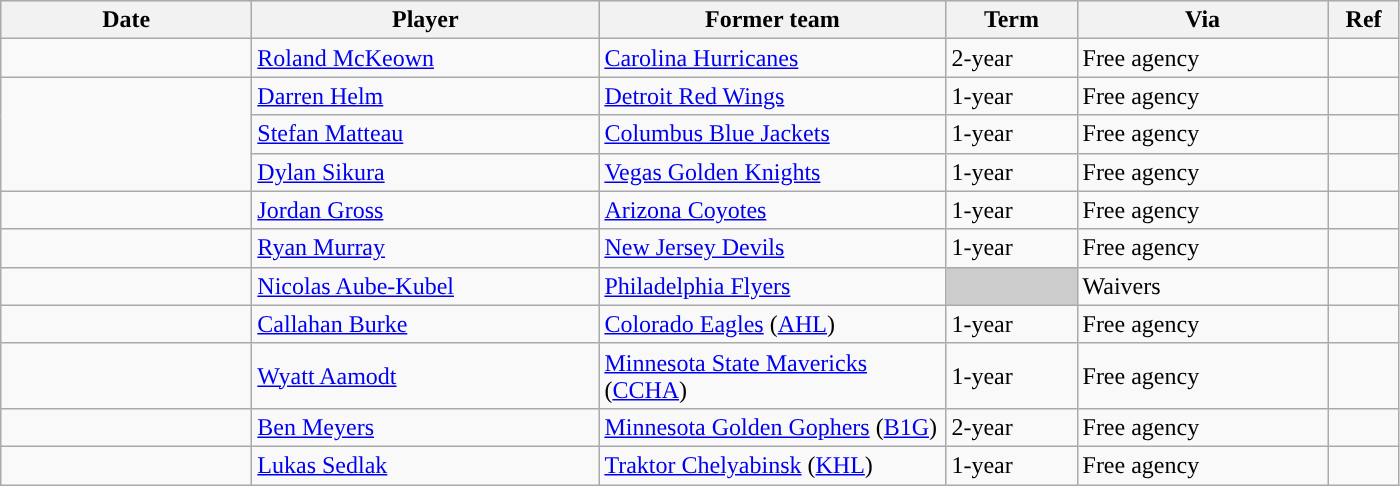<table class="wikitable">
<tr style="background:#ddd; text-align:center;">
<th style="width: 10em;">Date</th>
<th style="width: 14em;">Player</th>
<th style="width: 14em;">Former team</th>
<th style="width: 5em;">Term</th>
<th style="width: 10em;">Via</th>
<th style="width: 2.5em;">Ref</th>
</tr>
<tr>
<td></td>
<td><a href='#'>Roland McKeown</a></td>
<td><a href='#'>Carolina Hurricanes</a></td>
<td>2-year</td>
<td>Free agency</td>
<td></td>
</tr>
<tr>
<td rowspan=3></td>
<td><a href='#'>Darren Helm</a></td>
<td><a href='#'>Detroit Red Wings</a></td>
<td>1-year</td>
<td>Free agency</td>
<td></td>
</tr>
<tr>
<td><a href='#'>Stefan Matteau</a></td>
<td><a href='#'>Columbus Blue Jackets</a></td>
<td>1-year</td>
<td>Free agency</td>
<td></td>
</tr>
<tr>
<td><a href='#'>Dylan Sikura</a></td>
<td><a href='#'>Vegas Golden Knights</a></td>
<td>1-year</td>
<td>Free agency</td>
<td></td>
</tr>
<tr>
<td></td>
<td><a href='#'>Jordan Gross</a></td>
<td><a href='#'>Arizona Coyotes</a></td>
<td>1-year</td>
<td>Free agency</td>
<td></td>
</tr>
<tr>
<td></td>
<td><a href='#'>Ryan Murray</a></td>
<td><a href='#'>New Jersey Devils</a></td>
<td>1-year</td>
<td>Free agency</td>
<td></td>
</tr>
<tr>
<td></td>
<td><a href='#'>Nicolas Aube-Kubel</a></td>
<td><a href='#'>Philadelphia Flyers</a></td>
<td style="background:#ccc"></td>
<td>Waivers</td>
<td></td>
</tr>
<tr>
<td></td>
<td><a href='#'>Callahan Burke</a></td>
<td><a href='#'>Colorado Eagles</a> (<a href='#'>AHL</a>)</td>
<td>1-year</td>
<td>Free agency</td>
<td></td>
</tr>
<tr>
<td></td>
<td><a href='#'>Wyatt Aamodt</a></td>
<td><a href='#'>Minnesota State Mavericks</a> (<a href='#'>CCHA</a>)</td>
<td>1-year</td>
<td>Free agency</td>
<td></td>
</tr>
<tr>
<td></td>
<td><a href='#'>Ben Meyers</a></td>
<td><a href='#'>Minnesota Golden Gophers</a> (<a href='#'>B1G</a>)</td>
<td>2-year</td>
<td>Free agency</td>
<td></td>
</tr>
<tr>
<td></td>
<td><a href='#'>Lukas Sedlak</a></td>
<td><a href='#'>Traktor Chelyabinsk</a> (<a href='#'>KHL</a>)</td>
<td>1-year</td>
<td>Free agency</td>
<td></td>
</tr>
</table>
